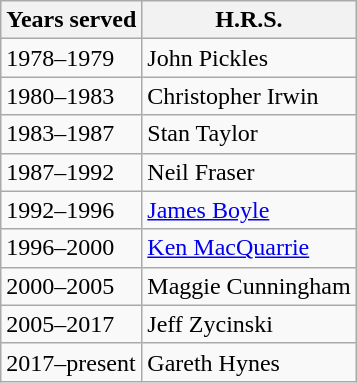<table class="wikitable">
<tr>
<th>Years served</th>
<th>H.R.S.</th>
</tr>
<tr>
<td>1978–1979</td>
<td>John Pickles</td>
</tr>
<tr>
<td>1980–1983</td>
<td>Christopher Irwin</td>
</tr>
<tr>
<td>1983–1987</td>
<td>Stan Taylor</td>
</tr>
<tr>
<td>1987–1992</td>
<td>Neil Fraser</td>
</tr>
<tr>
<td>1992–1996</td>
<td><a href='#'>James Boyle</a></td>
</tr>
<tr>
<td>1996–2000</td>
<td><a href='#'>Ken MacQuarrie</a></td>
</tr>
<tr>
<td>2000–2005</td>
<td>Maggie Cunningham</td>
</tr>
<tr>
<td>2005–2017</td>
<td>Jeff Zycinski</td>
</tr>
<tr>
<td>2017–present</td>
<td>Gareth Hynes</td>
</tr>
</table>
